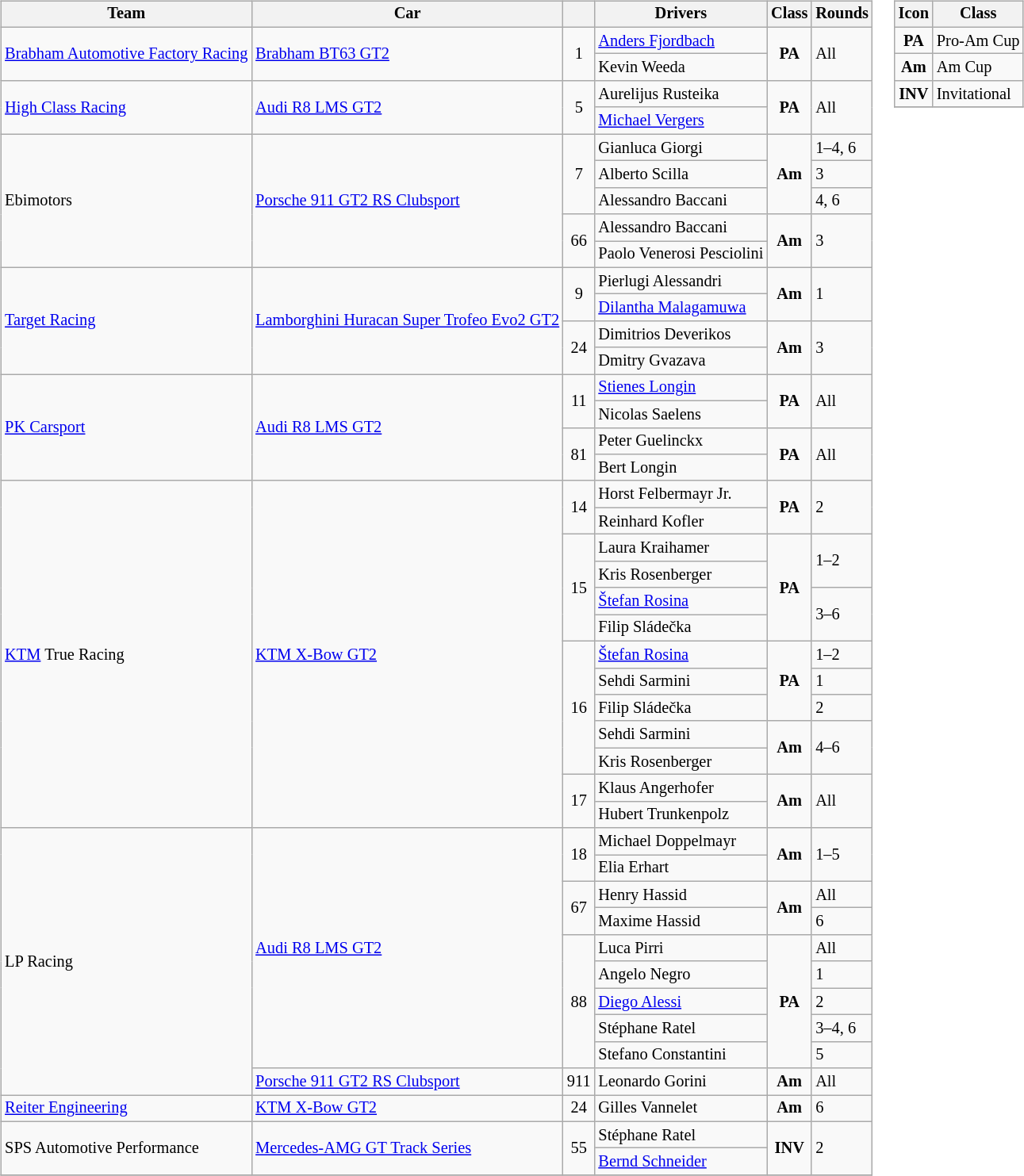<table>
<tr>
<td><br><table class="wikitable" style="font-size: 85%;">
<tr>
<th>Team</th>
<th>Car</th>
<th></th>
<th>Drivers</th>
<th>Class</th>
<th>Rounds</th>
</tr>
<tr>
<td rowspan=2> <a href='#'>Brabham Automotive Factory Racing</a></td>
<td rowspan=2><a href='#'>Brabham BT63 GT2</a></td>
<td rowspan=2 align="center">1</td>
<td> <a href='#'>Anders Fjordbach</a></td>
<td rowspan=2 align=center><strong><span>PA</span></strong></td>
<td rowspan=2>All</td>
</tr>
<tr>
<td> Kevin Weeda</td>
</tr>
<tr>
<td rowspan=2> <a href='#'>High Class Racing</a></td>
<td rowspan=2><a href='#'>Audi R8 LMS GT2</a></td>
<td rowspan=2 align="center">5</td>
<td> Aurelijus Rusteika</td>
<td rowspan=2 align=center><strong><span>PA</span></strong></td>
<td rowspan=2>All</td>
</tr>
<tr>
<td> <a href='#'>Michael Vergers</a></td>
</tr>
<tr>
<td rowspan="5"> Ebimotors</td>
<td rowspan="5"><a href='#'>Porsche 911 GT2 RS Clubsport</a></td>
<td rowspan="3" align="center">7</td>
<td> Gianluca Giorgi</td>
<td rowspan="3" align="center"><strong><span>Am</span></strong></td>
<td>1–4, 6</td>
</tr>
<tr>
<td> Alberto Scilla</td>
<td>3</td>
</tr>
<tr>
<td> Alessandro Baccani</td>
<td>4, 6</td>
</tr>
<tr>
<td rowspan=2 align="center">66</td>
<td> Alessandro Baccani</td>
<td rowspan=2 align=center><strong><span>Am</span></strong></td>
<td rowspan=2>3</td>
</tr>
<tr>
<td> Paolo Venerosi Pesciolini</td>
</tr>
<tr>
<td rowspan="4"> <a href='#'>Target Racing</a></td>
<td rowspan="4"><a href='#'>Lamborghini Huracan Super Trofeo Evo2 GT2</a></td>
<td rowspan=2 align="center">9</td>
<td> Pierlugi Alessandri</td>
<td rowspan=2 align=center><strong><span>Am</span></strong></td>
<td rowspan=2>1</td>
</tr>
<tr>
<td> <a href='#'>Dilantha Malagamuwa</a></td>
</tr>
<tr>
<td rowspan=2 align="center">24</td>
<td> Dimitrios Deverikos</td>
<td rowspan=2 align=center><strong><span>Am</span></strong></td>
<td rowspan=2>3</td>
</tr>
<tr>
<td>Dmitry Gvazava</td>
</tr>
<tr>
<td rowspan=4> <a href='#'>PK Carsport</a></td>
<td rowspan=4><a href='#'>Audi R8 LMS GT2</a></td>
<td rowspan=2 align="center">11</td>
<td> <a href='#'>Stienes Longin</a></td>
<td rowspan=2 align=center><strong><span>PA</span></strong></td>
<td rowspan=2>All</td>
</tr>
<tr>
<td> Nicolas Saelens</td>
</tr>
<tr>
<td rowspan=2 align="center">81</td>
<td> Peter Guelinckx</td>
<td rowspan=2 align=center><strong><span>PA</span></strong></td>
<td rowspan=2>All</td>
</tr>
<tr>
<td> Bert Longin</td>
</tr>
<tr>
<td rowspan="13"> <a href='#'>KTM</a> True Racing</td>
<td rowspan="13"><a href='#'>KTM X-Bow GT2</a></td>
<td rowspan=2 align="center">14</td>
<td> Horst Felbermayr Jr.</td>
<td rowspan=2 align=center><strong><span>PA</span></strong></td>
<td rowspan=2>2</td>
</tr>
<tr>
<td> Reinhard Kofler</td>
</tr>
<tr>
<td rowspan=4 align="center">15</td>
<td> Laura Kraihamer</td>
<td rowspan=4 align=center><strong><span>PA</span></strong></td>
<td rowspan=2>1–2</td>
</tr>
<tr>
<td> Kris Rosenberger</td>
</tr>
<tr>
<td> <a href='#'>Štefan Rosina</a></td>
<td rowspan=2>3–6</td>
</tr>
<tr>
<td> Filip Sládečka</td>
</tr>
<tr>
<td rowspan="5" align="center">16</td>
<td> <a href='#'>Štefan Rosina</a></td>
<td rowspan=3 align=center><strong><span>PA</span></strong></td>
<td>1–2</td>
</tr>
<tr>
<td> Sehdi Sarmini</td>
<td>1</td>
</tr>
<tr>
<td> Filip Sládečka</td>
<td>2</td>
</tr>
<tr>
<td> Sehdi Sarmini</td>
<td rowspan="2" align="center"><strong><span>Am</span></strong></td>
<td rowspan="2">4–6</td>
</tr>
<tr>
<td> Kris Rosenberger</td>
</tr>
<tr>
<td rowspan="2" align="center">17</td>
<td> Klaus Angerhofer</td>
<td rowspan="2" align="center"><strong><span>Am</span></strong></td>
<td rowspan="2">All</td>
</tr>
<tr>
<td> Hubert Trunkenpolz</td>
</tr>
<tr>
<td rowspan="10"> LP Racing</td>
<td rowspan="9"><a href='#'>Audi R8 LMS GT2</a></td>
<td rowspan=2 align="center">18</td>
<td> Michael Doppelmayr</td>
<td rowspan=2 align=center><strong><span>Am</span></strong></td>
<td rowspan=2>1–5</td>
</tr>
<tr>
<td> Elia Erhart</td>
</tr>
<tr>
<td rowspan="2" align="center">67</td>
<td> Henry Hassid</td>
<td rowspan="2" align="center"><strong><span>Am</span></strong></td>
<td>All</td>
</tr>
<tr>
<td> Maxime Hassid</td>
<td>6</td>
</tr>
<tr>
<td rowspan="5" align="center">88</td>
<td> Luca Pirri</td>
<td rowspan="5" align="center"><strong><span>PA</span></strong></td>
<td>All</td>
</tr>
<tr>
<td> Angelo Negro</td>
<td>1</td>
</tr>
<tr>
<td> <a href='#'>Diego Alessi</a></td>
<td>2</td>
</tr>
<tr>
<td> Stéphane Ratel</td>
<td>3–4, 6</td>
</tr>
<tr>
<td> Stefano Constantini</td>
<td>5</td>
</tr>
<tr>
<td><a href='#'>Porsche 911 GT2 RS Clubsport</a></td>
<td align="center">911</td>
<td> Leonardo Gorini</td>
<td align="center"><strong><span>Am</span></strong></td>
<td>All</td>
</tr>
<tr>
<td> <a href='#'>Reiter Engineering</a></td>
<td><a href='#'>KTM X-Bow GT2</a></td>
<td align="center">24</td>
<td> Gilles Vannelet</td>
<td align="center"><strong><span>Am</span></strong></td>
<td>6</td>
</tr>
<tr>
<td rowspan=2> SPS Automotive Performance</td>
<td rowspan=2><a href='#'>Mercedes-AMG GT Track Series</a></td>
<td rowspan=2 align="center">55</td>
<td> Stéphane Ratel</td>
<td rowspan=2 align=center><strong><span>INV</span></strong></td>
<td rowspan=2>2</td>
</tr>
<tr>
<td> <a href='#'>Bernd Schneider</a></td>
</tr>
<tr>
</tr>
</table>
</td>
<td valign="top"><br><table class="wikitable" style="font-size: 85%;">
<tr>
<th>Icon</th>
<th>Class</th>
</tr>
<tr>
<td align=center><strong><span>PA</span></strong></td>
<td>Pro-Am Cup</td>
</tr>
<tr>
<td align=center><strong><span>Am</span></strong></td>
<td>Am Cup</td>
</tr>
<tr>
<td align=center><strong><span>INV</span></strong></td>
<td>Invitational</td>
</tr>
<tr>
</tr>
</table>
</td>
</tr>
</table>
